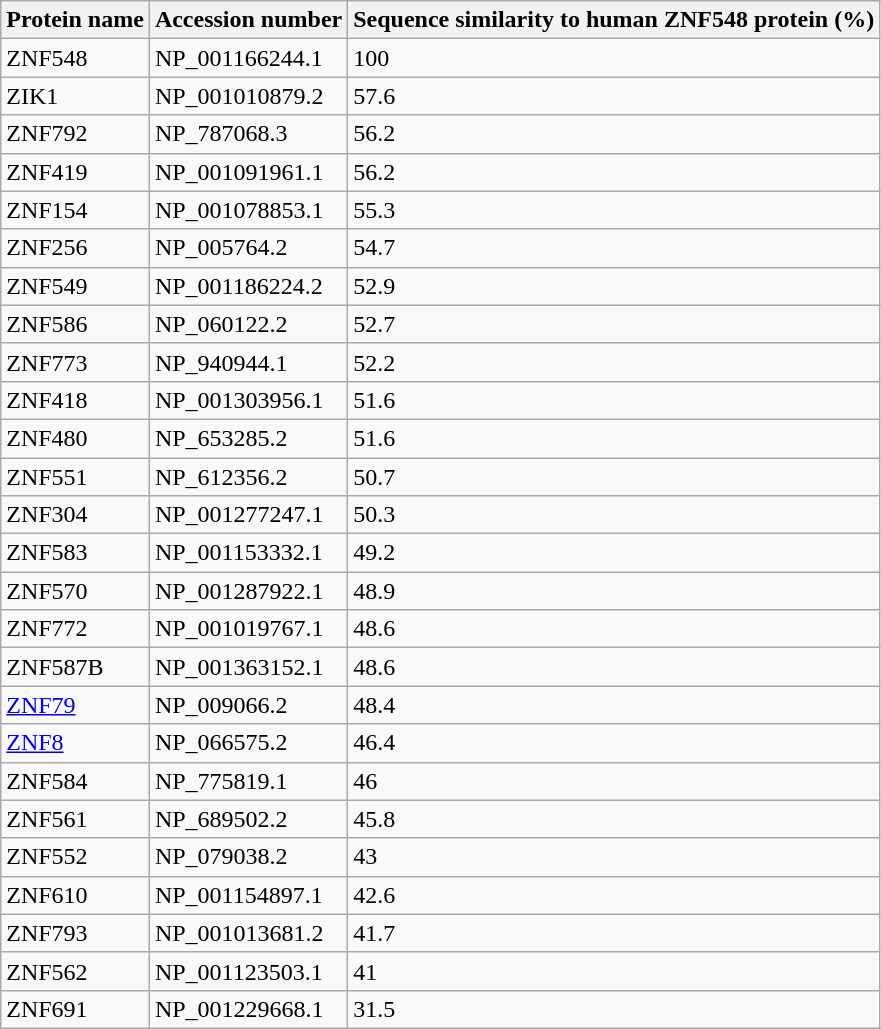<table class="wikitable">
<tr>
<th>Protein name</th>
<th>Accession number</th>
<th>Sequence similarity to human ZNF548 protein (%)</th>
</tr>
<tr>
<td>ZNF548</td>
<td>NP_001166244.1</td>
<td>100</td>
</tr>
<tr>
<td>ZIK1</td>
<td>NP_001010879.2</td>
<td>57.6</td>
</tr>
<tr>
<td>ZNF792</td>
<td>NP_787068.3</td>
<td>56.2</td>
</tr>
<tr>
<td>ZNF419</td>
<td>NP_001091961.1</td>
<td>56.2</td>
</tr>
<tr>
<td>ZNF154</td>
<td>NP_001078853.1</td>
<td>55.3</td>
</tr>
<tr>
<td>ZNF256</td>
<td>NP_005764.2</td>
<td>54.7</td>
</tr>
<tr>
<td>ZNF549</td>
<td>NP_001186224.2</td>
<td>52.9</td>
</tr>
<tr>
<td>ZNF586</td>
<td>NP_060122.2</td>
<td>52.7</td>
</tr>
<tr>
<td>ZNF773</td>
<td>NP_940944.1</td>
<td>52.2</td>
</tr>
<tr>
<td>ZNF418</td>
<td>NP_001303956.1</td>
<td>51.6</td>
</tr>
<tr>
<td>ZNF480</td>
<td>NP_653285.2</td>
<td>51.6</td>
</tr>
<tr>
<td>ZNF551</td>
<td>NP_612356.2</td>
<td>50.7</td>
</tr>
<tr>
<td>ZNF304</td>
<td>NP_001277247.1</td>
<td>50.3</td>
</tr>
<tr>
<td>ZNF583</td>
<td>NP_001153332.1</td>
<td>49.2</td>
</tr>
<tr>
<td>ZNF570</td>
<td>NP_001287922.1</td>
<td>48.9</td>
</tr>
<tr>
<td>ZNF772</td>
<td>NP_001019767.1</td>
<td>48.6</td>
</tr>
<tr>
<td>ZNF587B</td>
<td>NP_001363152.1</td>
<td>48.6</td>
</tr>
<tr>
<td><a href='#'>ZNF79</a></td>
<td>NP_009066.2</td>
<td>48.4</td>
</tr>
<tr>
<td><a href='#'>ZNF8</a></td>
<td>NP_066575.2</td>
<td>46.4</td>
</tr>
<tr>
<td>ZNF584</td>
<td>NP_775819.1</td>
<td>46</td>
</tr>
<tr>
<td>ZNF561</td>
<td>NP_689502.2</td>
<td>45.8</td>
</tr>
<tr>
<td>ZNF552</td>
<td>NP_079038.2</td>
<td>43</td>
</tr>
<tr>
<td>ZNF610</td>
<td>NP_001154897.1</td>
<td>42.6</td>
</tr>
<tr>
<td>ZNF793</td>
<td>NP_001013681.2</td>
<td>41.7</td>
</tr>
<tr>
<td>ZNF562</td>
<td>NP_001123503.1</td>
<td>41</td>
</tr>
<tr>
<td>ZNF691</td>
<td>NP_001229668.1</td>
<td>31.5</td>
</tr>
</table>
